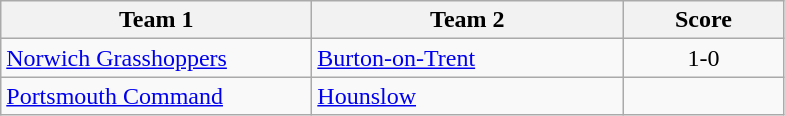<table class="wikitable" style="font-size: 100%">
<tr>
<th width=200>Team 1</th>
<th width=200>Team 2</th>
<th width=100>Score</th>
</tr>
<tr>
<td><a href='#'>Norwich Grasshoppers</a></td>
<td><a href='#'>Burton-on-Trent</a></td>
<td align=center>1-0</td>
</tr>
<tr>
<td><a href='#'>Portsmouth Command</a></td>
<td><a href='#'>Hounslow</a></td>
<td align=center></td>
</tr>
</table>
